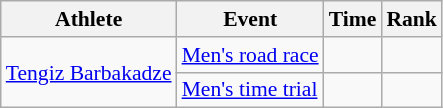<table class="wikitable" style="font-size:90%">
<tr>
<th>Athlete</th>
<th>Event</th>
<th>Time</th>
<th>Rank</th>
</tr>
<tr align=center>
<td rowspan=2 align=left><a href='#'>Tengiz Barbakadze</a></td>
<td align=left><a href='#'>Men's road race</a></td>
<td></td>
<td></td>
</tr>
<tr align=center>
<td align=left><a href='#'>Men's time trial</a></td>
<td></td>
<td></td>
</tr>
</table>
